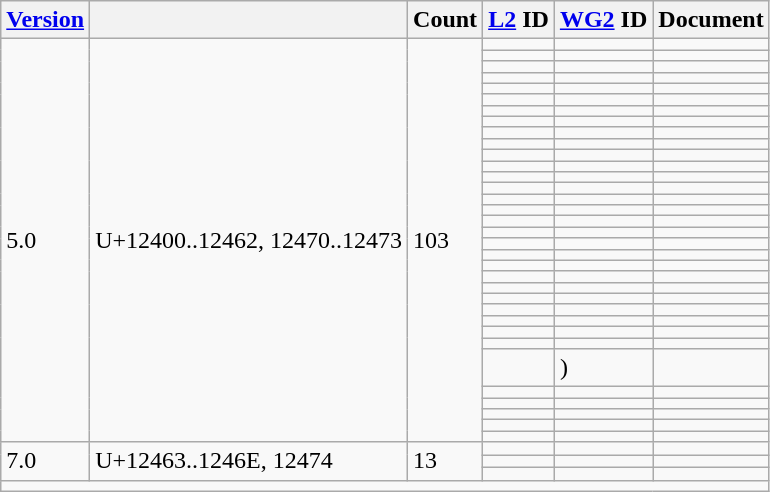<table class="wikitable collapsible sticky-header">
<tr>
<th><a href='#'>Version</a></th>
<th></th>
<th>Count</th>
<th><a href='#'>L2</a> ID</th>
<th><a href='#'>WG2</a> ID</th>
<th>Document</th>
</tr>
<tr>
<td rowspan="34">5.0</td>
<td rowspan="34">U+12400..12462, 12470..12473</td>
<td rowspan="34">103</td>
<td></td>
<td></td>
<td></td>
</tr>
<tr>
<td></td>
<td></td>
<td></td>
</tr>
<tr>
<td></td>
<td></td>
<td></td>
</tr>
<tr>
<td></td>
<td></td>
<td></td>
</tr>
<tr>
<td></td>
<td></td>
<td></td>
</tr>
<tr>
<td></td>
<td></td>
<td></td>
</tr>
<tr>
<td></td>
<td></td>
<td></td>
</tr>
<tr>
<td></td>
<td></td>
<td></td>
</tr>
<tr>
<td></td>
<td></td>
<td></td>
</tr>
<tr>
<td></td>
<td></td>
<td></td>
</tr>
<tr>
<td></td>
<td></td>
<td></td>
</tr>
<tr>
<td></td>
<td></td>
<td></td>
</tr>
<tr>
<td></td>
<td></td>
<td></td>
</tr>
<tr>
<td></td>
<td></td>
<td></td>
</tr>
<tr>
<td></td>
<td></td>
<td></td>
</tr>
<tr>
<td></td>
<td></td>
<td></td>
</tr>
<tr>
<td></td>
<td></td>
<td></td>
</tr>
<tr>
<td></td>
<td></td>
<td></td>
</tr>
<tr>
<td></td>
<td></td>
<td></td>
</tr>
<tr>
<td></td>
<td></td>
<td></td>
</tr>
<tr>
<td></td>
<td></td>
<td></td>
</tr>
<tr>
<td></td>
<td></td>
<td></td>
</tr>
<tr>
<td></td>
<td></td>
<td></td>
</tr>
<tr>
<td></td>
<td></td>
<td></td>
</tr>
<tr>
<td></td>
<td></td>
<td></td>
</tr>
<tr>
<td></td>
<td></td>
<td></td>
</tr>
<tr>
<td></td>
<td></td>
<td></td>
</tr>
<tr>
<td></td>
<td></td>
<td></td>
</tr>
<tr>
<td></td>
<td> )</td>
<td></td>
</tr>
<tr>
<td></td>
<td></td>
<td></td>
</tr>
<tr>
<td></td>
<td></td>
<td></td>
</tr>
<tr>
<td></td>
<td></td>
<td></td>
</tr>
<tr>
<td></td>
<td></td>
<td></td>
</tr>
<tr>
<td></td>
<td></td>
<td></td>
</tr>
<tr>
<td rowspan="3">7.0</td>
<td rowspan="3">U+12463..1246E, 12474</td>
<td rowspan="3">13</td>
<td></td>
<td></td>
<td></td>
</tr>
<tr>
<td></td>
<td></td>
<td></td>
</tr>
<tr>
<td></td>
<td></td>
<td></td>
</tr>
<tr class="sortbottom">
<td colspan="6"></td>
</tr>
</table>
